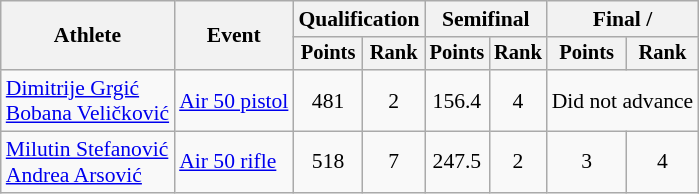<table class="wikitable" style="font-size:90%">
<tr>
<th rowspan="2">Athlete</th>
<th rowspan="2">Event</th>
<th colspan=2>Qualification</th>
<th colspan=2>Semifinal</th>
<th colspan=2>Final / </th>
</tr>
<tr style="font-size:95%">
<th>Points</th>
<th>Rank</th>
<th>Points</th>
<th>Rank</th>
<th>Points</th>
<th>Rank</th>
</tr>
<tr align=center>
<td align=left><a href='#'>Dimitrije Grgić</a><br><a href='#'>Bobana Veličković</a></td>
<td align=left><a href='#'>Air 50 pistol</a></td>
<td>481</td>
<td>2</td>
<td>156.4</td>
<td>4</td>
<td colspan=2 align=center>Did not advance</td>
</tr>
<tr align=center>
<td align=left><a href='#'>Milutin Stefanović</a><br><a href='#'>Andrea Arsović</a></td>
<td align=left><a href='#'>Air 50 rifle</a></td>
<td>518</td>
<td>7</td>
<td>247.5</td>
<td>2</td>
<td>3</td>
<td>4</td>
</tr>
</table>
